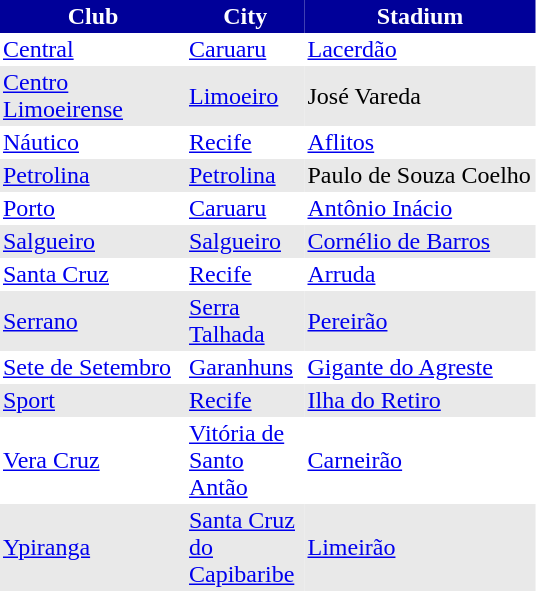<table border="0,75" cellpadding="2" style="border-collapse: collapse;">
<tr>
<th style="background: #009; color: #fff;width:120px"><strong>Club</strong></th>
<th style="background: #009; color: #fff;width:75px"><strong>City</strong></th>
<th style="background: #009; color: #fff;width:150px"><strong>Stadium</strong></th>
</tr>
<tr style="background:white; color:black">
<td><a href='#'>Central</a></td>
<td><a href='#'>Caruaru</a></td>
<td><a href='#'>Lacerdão</a></td>
</tr>
<tr style="background:#e9e9e9; color:black">
<td><a href='#'>Centro Limoeirense</a></td>
<td><a href='#'>Limoeiro</a></td>
<td>José Vareda</td>
</tr>
<tr style="background:white; color:black">
<td><a href='#'>Náutico</a></td>
<td><a href='#'>Recife</a></td>
<td><a href='#'>Aflitos</a></td>
</tr>
<tr style="background:#e9e9e9; color:black">
<td><a href='#'>Petrolina</a></td>
<td><a href='#'>Petrolina</a></td>
<td>Paulo de Souza Coelho</td>
</tr>
<tr style="background:white; color:black">
<td><a href='#'>Porto</a></td>
<td><a href='#'>Caruaru</a></td>
<td><a href='#'>Antônio Inácio</a></td>
</tr>
<tr style="background:#e9e9e9; color:black">
<td><a href='#'>Salgueiro</a></td>
<td><a href='#'>Salgueiro</a></td>
<td><a href='#'>Cornélio de Barros</a></td>
</tr>
<tr style="background:white; color:black">
<td><a href='#'>Santa Cruz</a></td>
<td><a href='#'>Recife</a></td>
<td><a href='#'>Arruda</a></td>
</tr>
<tr style="background:#e9e9e9; color:black">
<td><a href='#'>Serrano</a></td>
<td><a href='#'>Serra Talhada</a></td>
<td><a href='#'>Pereirão</a></td>
</tr>
<tr style="background:white; color:black">
<td><a href='#'>Sete de Setembro</a></td>
<td><a href='#'>Garanhuns</a></td>
<td><a href='#'>Gigante do Agreste</a></td>
</tr>
<tr style="background:#e9e9e9; color:black">
<td><a href='#'>Sport</a></td>
<td><a href='#'>Recife</a></td>
<td><a href='#'>Ilha do Retiro</a></td>
</tr>
<tr style="background:white; color:black">
<td><a href='#'>Vera Cruz</a></td>
<td><a href='#'>Vitória de Santo Antão</a></td>
<td><a href='#'>Carneirão</a></td>
</tr>
<tr style="background:#e9e9e9; color:black">
<td><a href='#'>Ypiranga</a></td>
<td><a href='#'>Santa Cruz do Capibaribe</a></td>
<td><a href='#'>Limeirão</a></td>
</tr>
</table>
